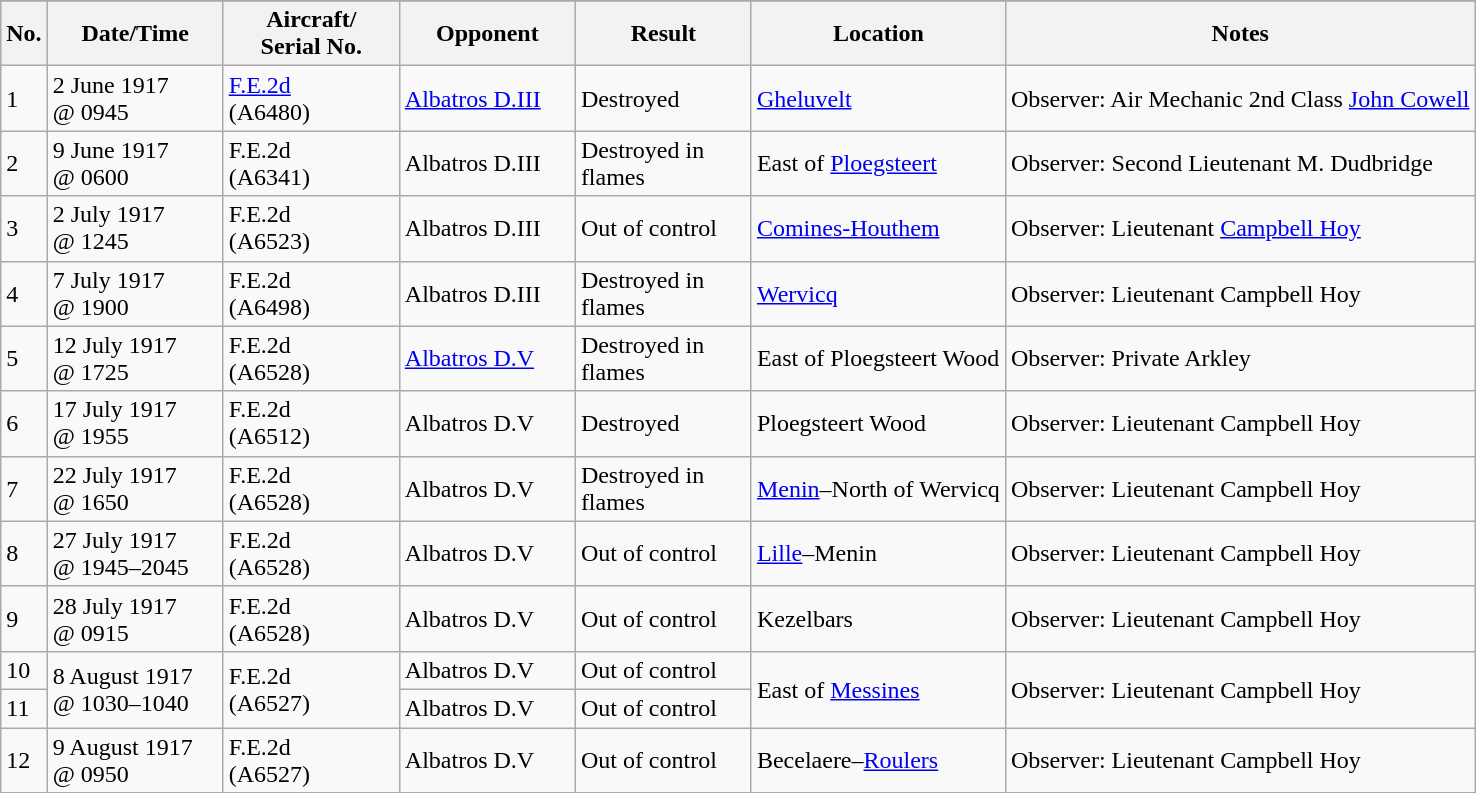<table class="wikitable">
<tr>
</tr>
<tr>
<th>No.</th>
<th width="110">Date/Time</th>
<th width="110">Aircraft/<br>Serial No.</th>
<th width="110">Opponent</th>
<th width="110">Result</th>
<th>Location</th>
<th>Notes</th>
</tr>
<tr>
<td>1</td>
<td>2 June 1917<br>@ 0945</td>
<td><a href='#'>F.E.2d</a><br>(A6480)</td>
<td><a href='#'>Albatros D.III</a></td>
<td>Destroyed</td>
<td><a href='#'>Gheluvelt</a></td>
<td>Observer: Air Mechanic 2nd Class <a href='#'>John Cowell</a></td>
</tr>
<tr>
<td>2</td>
<td>9 June 1917<br>@ 0600</td>
<td>F.E.2d<br>(A6341)</td>
<td>Albatros D.III</td>
<td>Destroyed in flames</td>
<td>East of <a href='#'>Ploegsteert</a></td>
<td>Observer: Second Lieutenant M. Dudbridge</td>
</tr>
<tr>
<td>3</td>
<td>2 July 1917<br>@ 1245</td>
<td>F.E.2d<br>(A6523)</td>
<td>Albatros D.III</td>
<td>Out of control</td>
<td><a href='#'>Comines-Houthem</a></td>
<td>Observer: Lieutenant <a href='#'>Campbell Hoy</a></td>
</tr>
<tr>
<td>4</td>
<td>7 July 1917<br>@ 1900</td>
<td>F.E.2d<br>(A6498)</td>
<td>Albatros D.III</td>
<td>Destroyed in flames</td>
<td><a href='#'>Wervicq</a></td>
<td>Observer: Lieutenant Campbell Hoy</td>
</tr>
<tr>
<td>5</td>
<td>12 July 1917<br>@ 1725</td>
<td>F.E.2d<br>(A6528)</td>
<td><a href='#'>Albatros D.V</a></td>
<td>Destroyed in flames</td>
<td>East of Ploegsteert Wood</td>
<td>Observer: Private Arkley</td>
</tr>
<tr>
<td>6</td>
<td>17 July 1917<br>@ 1955</td>
<td>F.E.2d<br>(A6512)</td>
<td>Albatros D.V</td>
<td>Destroyed</td>
<td>Ploegsteert Wood</td>
<td>Observer: Lieutenant Campbell Hoy</td>
</tr>
<tr>
<td>7</td>
<td>22 July 1917<br>@ 1650</td>
<td>F.E.2d<br>(A6528)</td>
<td>Albatros D.V</td>
<td>Destroyed in flames</td>
<td><a href='#'>Menin</a>–North of Wervicq</td>
<td>Observer: Lieutenant Campbell Hoy</td>
</tr>
<tr>
<td>8</td>
<td>27 July 1917<br>@ 1945–2045</td>
<td>F.E.2d<br>(A6528)</td>
<td>Albatros D.V</td>
<td>Out of control</td>
<td><a href='#'>Lille</a>–Menin</td>
<td>Observer: Lieutenant Campbell Hoy</td>
</tr>
<tr>
<td>9</td>
<td>28 July 1917<br>@ 0915</td>
<td>F.E.2d<br>(A6528)</td>
<td>Albatros D.V</td>
<td>Out of control</td>
<td>Kezelbars</td>
<td>Observer: Lieutenant Campbell Hoy</td>
</tr>
<tr>
<td>10</td>
<td rowspan="2">8 August 1917<br>@ 1030–1040</td>
<td rowspan="2">F.E.2d<br>(A6527)</td>
<td>Albatros D.V</td>
<td>Out of control</td>
<td rowspan="2">East of <a href='#'>Messines</a></td>
<td rowspan="2">Observer: Lieutenant Campbell Hoy</td>
</tr>
<tr>
<td>11</td>
<td>Albatros D.V</td>
<td>Out of control</td>
</tr>
<tr>
<td>12</td>
<td>9 August 1917<br>@ 0950</td>
<td>F.E.2d<br>(A6527)</td>
<td>Albatros D.V</td>
<td>Out of control</td>
<td>Becelaere–<a href='#'>Roulers</a></td>
<td>Observer: Lieutenant Campbell Hoy</td>
</tr>
<tr>
</tr>
</table>
